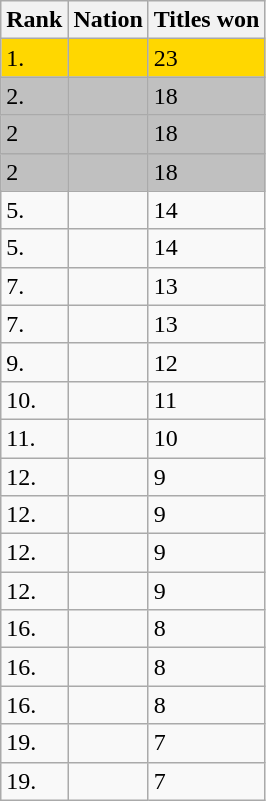<table class="wikitable">
<tr>
<th>Rank</th>
<th>Nation</th>
<th>Titles won</th>
</tr>
<tr bgcolor="gold">
<td>1.</td>
<td></td>
<td>23</td>
</tr>
<tr bgcolor="silver">
<td>2.</td>
<td></td>
<td>18</td>
</tr>
<tr bgcolor="silver">
<td>2</td>
<td></td>
<td>18</td>
</tr>
<tr bgcolor="silver">
<td>2</td>
<td></td>
<td>18</td>
</tr>
<tr>
<td>5.</td>
<td></td>
<td>14</td>
</tr>
<tr>
<td>5.</td>
<td></td>
<td>14</td>
</tr>
<tr>
<td>7.</td>
<td></td>
<td>13</td>
</tr>
<tr>
<td>7.</td>
<td></td>
<td>13</td>
</tr>
<tr>
<td>9.</td>
<td></td>
<td>12</td>
</tr>
<tr>
<td>10.</td>
<td></td>
<td>11</td>
</tr>
<tr>
<td>11.</td>
<td></td>
<td>10</td>
</tr>
<tr>
<td>12.</td>
<td></td>
<td>9</td>
</tr>
<tr>
<td>12.</td>
<td></td>
<td>9</td>
</tr>
<tr>
<td>12.</td>
<td></td>
<td>9</td>
</tr>
<tr>
<td>12.</td>
<td></td>
<td>9</td>
</tr>
<tr>
<td>16.</td>
<td></td>
<td>8</td>
</tr>
<tr>
<td>16.</td>
<td></td>
<td>8</td>
</tr>
<tr>
<td>16.</td>
<td></td>
<td>8</td>
</tr>
<tr>
<td>19.</td>
<td></td>
<td>7</td>
</tr>
<tr>
<td>19.</td>
<td></td>
<td>7</td>
</tr>
</table>
